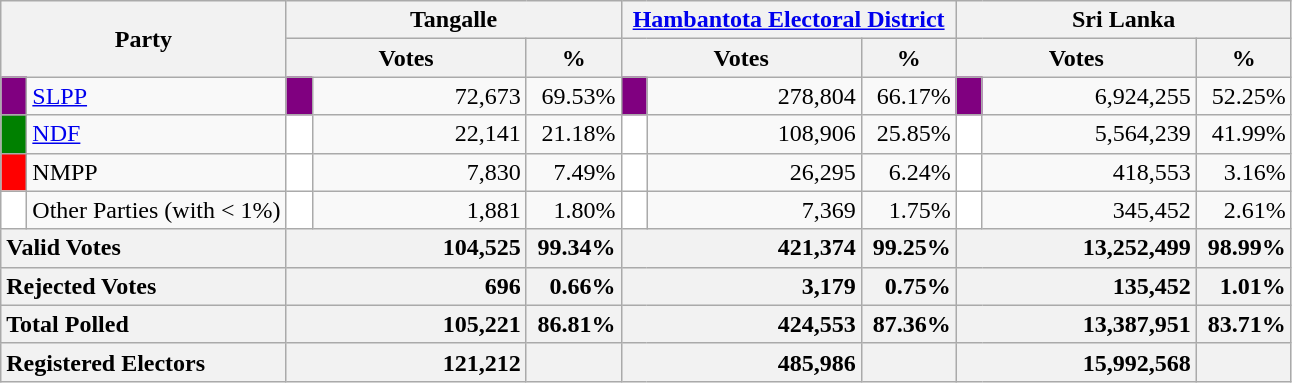<table class="wikitable">
<tr>
<th colspan="2" width="144px"rowspan="2">Party</th>
<th colspan="3" width="216px">Tangalle</th>
<th colspan="3" width="216px"><a href='#'>Hambantota Electoral District</a></th>
<th colspan="3" width="216px">Sri Lanka</th>
</tr>
<tr>
<th colspan="2" width="144px">Votes</th>
<th>%</th>
<th colspan="2" width="144px">Votes</th>
<th>%</th>
<th colspan="2" width="144px">Votes</th>
<th>%</th>
</tr>
<tr>
<td style="background-color:purple;" width="10px"></td>
<td style="text-align:left;"><a href='#'>SLPP</a></td>
<td style="background-color:purple;" width="10px"></td>
<td style="text-align:right;">72,673</td>
<td style="text-align:right;">69.53%</td>
<td style="background-color:purple;" width="10px"></td>
<td style="text-align:right;">278,804</td>
<td style="text-align:right;">66.17%</td>
<td style="background-color:purple;" width="10px"></td>
<td style="text-align:right;">6,924,255</td>
<td style="text-align:right;">52.25%</td>
</tr>
<tr>
<td style="background-color:green;" width="10px"></td>
<td style="text-align:left;"><a href='#'>NDF</a></td>
<td style="background-color:white;" width="10px"></td>
<td style="text-align:right;">22,141</td>
<td style="text-align:right;">21.18%</td>
<td style="background-color:white;" width="10px"></td>
<td style="text-align:right;">108,906</td>
<td style="text-align:right;">25.85%</td>
<td style="background-color:white;" width="10px"></td>
<td style="text-align:right;">5,564,239</td>
<td style="text-align:right;">41.99%</td>
</tr>
<tr>
<td style="background-color:red;" width="10px"></td>
<td style="text-align:left;">NMPP</td>
<td style="background-color:white;" width="10px"></td>
<td style="text-align:right;">7,830</td>
<td style="text-align:right;">7.49%</td>
<td style="background-color:white;" width="10px"></td>
<td style="text-align:right;">26,295</td>
<td style="text-align:right;">6.24%</td>
<td style="background-color:white;" width="10px"></td>
<td style="text-align:right;">418,553</td>
<td style="text-align:right;">3.16%</td>
</tr>
<tr>
<td style="background-color:white;" width="10px"></td>
<td style="text-align:left;">Other Parties (with < 1%)</td>
<td style="background-color:white;" width="10px"></td>
<td style="text-align:right;">1,881</td>
<td style="text-align:right;">1.80%</td>
<td style="background-color:white;" width="10px"></td>
<td style="text-align:right;">7,369</td>
<td style="text-align:right;">1.75%</td>
<td style="background-color:white;" width="10px"></td>
<td style="text-align:right;">345,452</td>
<td style="text-align:right;">2.61%</td>
</tr>
<tr>
<th colspan="2" width="144px"style="text-align:left;">Valid Votes</th>
<th style="text-align:right;"colspan="2" width="144px">104,525</th>
<th style="text-align:right;">99.34%</th>
<th style="text-align:right;"colspan="2" width="144px">421,374</th>
<th style="text-align:right;">99.25%</th>
<th style="text-align:right;"colspan="2" width="144px">13,252,499</th>
<th style="text-align:right;">98.99%</th>
</tr>
<tr>
<th colspan="2" width="144px"style="text-align:left;">Rejected Votes</th>
<th style="text-align:right;"colspan="2" width="144px">696</th>
<th style="text-align:right;">0.66%</th>
<th style="text-align:right;"colspan="2" width="144px">3,179</th>
<th style="text-align:right;">0.75%</th>
<th style="text-align:right;"colspan="2" width="144px">135,452</th>
<th style="text-align:right;">1.01%</th>
</tr>
<tr>
<th colspan="2" width="144px"style="text-align:left;">Total Polled</th>
<th style="text-align:right;"colspan="2" width="144px">105,221</th>
<th style="text-align:right;">86.81%</th>
<th style="text-align:right;"colspan="2" width="144px">424,553</th>
<th style="text-align:right;">87.36%</th>
<th style="text-align:right;"colspan="2" width="144px">13,387,951</th>
<th style="text-align:right;">83.71%</th>
</tr>
<tr>
<th colspan="2" width="144px"style="text-align:left;">Registered Electors</th>
<th style="text-align:right;"colspan="2" width="144px">121,212</th>
<th></th>
<th style="text-align:right;"colspan="2" width="144px">485,986</th>
<th></th>
<th style="text-align:right;"colspan="2" width="144px">15,992,568</th>
<th></th>
</tr>
</table>
